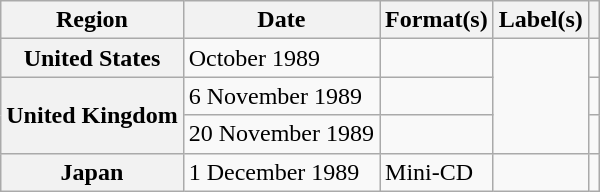<table class="wikitable plainrowheaders">
<tr>
<th scope="col">Region</th>
<th scope="col">Date</th>
<th scope="col">Format(s)</th>
<th scope="col">Label(s)</th>
<th scope="col"></th>
</tr>
<tr>
<th scope="row">United States</th>
<td>October 1989</td>
<td></td>
<td rowspan="3"></td>
<td></td>
</tr>
<tr>
<th scope="row" rowspan="2">United Kingdom</th>
<td>6 November 1989</td>
<td></td>
<td></td>
</tr>
<tr>
<td>20 November 1989</td>
<td></td>
<td></td>
</tr>
<tr>
<th scope="row">Japan</th>
<td>1 December 1989</td>
<td>Mini-CD</td>
<td></td>
<td></td>
</tr>
</table>
